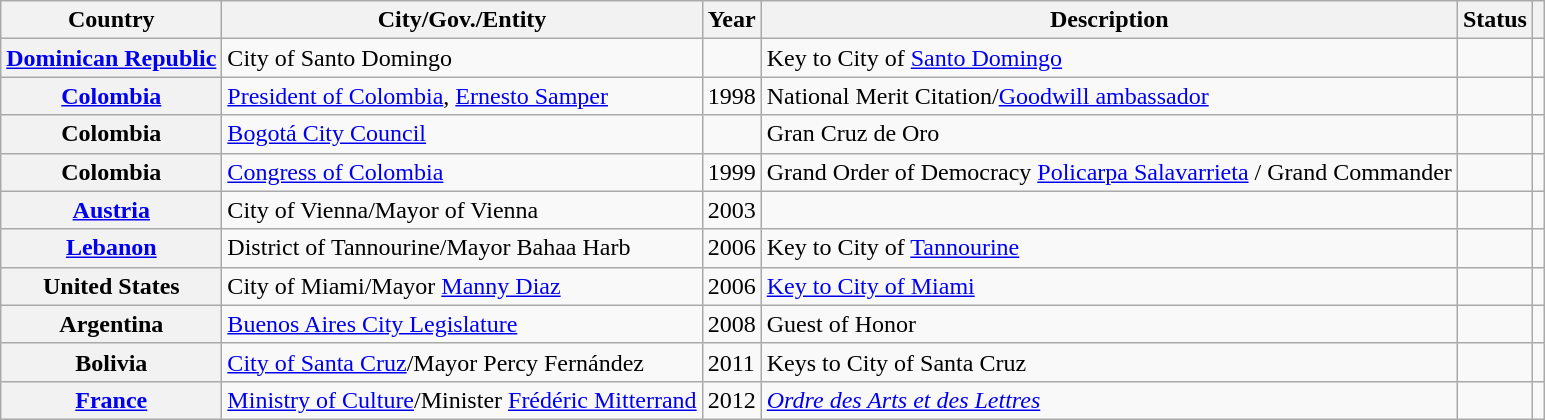<table class="wikitable sortable plainrowheaders">
<tr>
<th scope="col">Country</th>
<th scope="col">City/Gov./Entity</th>
<th scope="col">Year</th>
<th scope="col">Description</th>
<th scope="col">Status</th>
<th scope="col" class="unsortable"></th>
</tr>
<tr>
<th scope="row"><a href='#'>Dominican Republic</a></th>
<td>City of Santo Domingo</td>
<td></td>
<td>Key to City of <a href='#'>Santo Domingo</a></td>
<td></td>
<td style="text-align:center;"></td>
</tr>
<tr>
<th scope="row"><a href='#'>Colombia</a></th>
<td><a href='#'>President of Colombia</a>, <a href='#'>Ernesto Samper</a></td>
<td>1998</td>
<td>National Merit Citation/<a href='#'>Goodwill ambassador</a></td>
<td></td>
<td style="text-align:center;"></td>
</tr>
<tr>
<th scope="row">Colombia</th>
<td><a href='#'>Bogotá City Council</a></td>
<td></td>
<td>Gran Cruz de Oro</td>
<td></td>
<td style="text-align:center;"></td>
</tr>
<tr>
<th scope="row">Colombia</th>
<td><a href='#'>Congress of Colombia</a></td>
<td>1999</td>
<td>Grand Order of Democracy <a href='#'>Policarpa Salavarrieta</a> / Grand Commander</td>
<td></td>
<td style="text-align:center;"></td>
</tr>
<tr>
<th scope="row"><a href='#'>Austria</a></th>
<td>City of Vienna/Mayor of Vienna</td>
<td>2003</td>
<td></td>
<td></td>
<td style="text-align:center;"></td>
</tr>
<tr>
<th scope="row"><a href='#'>Lebanon</a></th>
<td>District of Tannourine/Mayor Bahaa Harb</td>
<td>2006</td>
<td>Key to City of <a href='#'>Tannourine</a></td>
<td></td>
<td style="text-align:center;"></td>
</tr>
<tr>
<th scope="row">United States</th>
<td>City of Miami/Mayor <a href='#'>Manny Diaz</a></td>
<td>2006</td>
<td><a href='#'>Key to City of Miami</a></td>
<td></td>
<td style="text-align:center;"></td>
</tr>
<tr>
<th scope="row">Argentina</th>
<td><a href='#'>Buenos Aires City Legislature</a></td>
<td>2008</td>
<td>Guest of Honor</td>
<td></td>
<td style="text-align:center;"></td>
</tr>
<tr>
<th scope="row">Bolivia</th>
<td><a href='#'>City of Santa Cruz</a>/Mayor Percy Fernández</td>
<td>2011</td>
<td>Keys to City of Santa Cruz</td>
<td></td>
<td style="text-align:center;"></td>
</tr>
<tr>
<th scope="row"><a href='#'>France</a></th>
<td><a href='#'>Ministry of Culture</a>/Minister <a href='#'>Frédéric Mitterrand</a></td>
<td>2012</td>
<td><em><a href='#'>Ordre des Arts et des Lettres</a></em></td>
<td></td>
<td style="text-align:center;"></td>
</tr>
</table>
